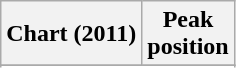<table class="wikitable sortable plainrowheaders" style="text-align:center">
<tr>
<th scope="col">Chart (2011)</th>
<th scope="col">Peak<br>position</th>
</tr>
<tr>
</tr>
<tr>
</tr>
<tr>
</tr>
<tr>
</tr>
<tr>
</tr>
</table>
